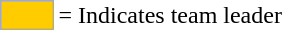<table>
<tr>
<td style="background:#fc0; border:1px solid #aaa; width:2em;"></td>
<td>= Indicates team leader</td>
</tr>
</table>
